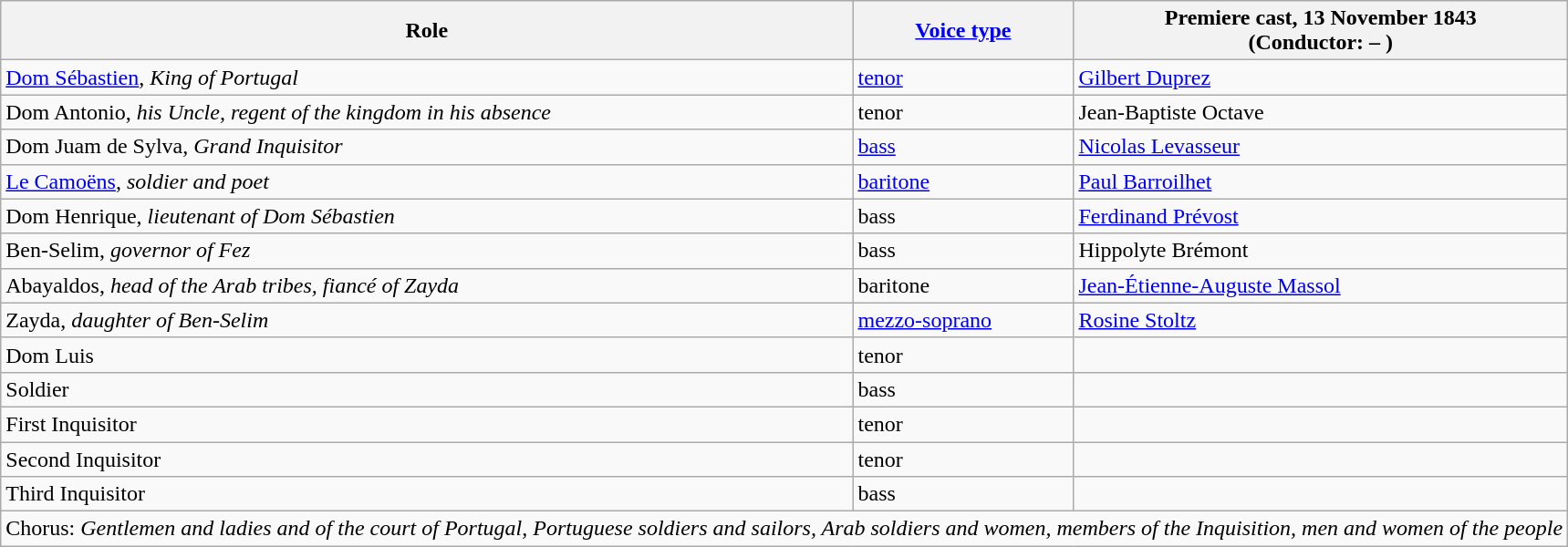<table class="wikitable">
<tr>
<th>Role</th>
<th><a href='#'>Voice type</a></th>
<th>Premiere cast, 13 November 1843<br>(Conductor: – )</th>
</tr>
<tr>
<td><a href='#'>Dom Sébastien</a>, <em>King of Portugal</em></td>
<td><a href='#'>tenor</a></td>
<td><a href='#'>Gilbert Duprez</a></td>
</tr>
<tr>
<td>Dom Antonio, <em>his Uncle, regent of the kingdom in his absence</em></td>
<td>tenor</td>
<td>Jean-Baptiste Octave</td>
</tr>
<tr>
<td>Dom Juam de Sylva, <em>Grand Inquisitor</em></td>
<td><a href='#'>bass</a></td>
<td><a href='#'>Nicolas Levasseur</a></td>
</tr>
<tr>
<td><a href='#'>Le Camoëns</a>, <em>soldier and poet</em></td>
<td><a href='#'>baritone</a></td>
<td><a href='#'>Paul Barroilhet</a></td>
</tr>
<tr>
<td>Dom Henrique, <em>lieutenant of Dom Sébastien</em></td>
<td>bass</td>
<td><a href='#'>Ferdinand Prévost</a></td>
</tr>
<tr>
<td>Ben-Selim, <em>governor of Fez</em></td>
<td>bass</td>
<td>Hippolyte Brémont</td>
</tr>
<tr>
<td>Abayaldos, <em>head of the Arab tribes, fiancé of Zayda</em></td>
<td>baritone</td>
<td><a href='#'>Jean-Étienne-Auguste Massol</a></td>
</tr>
<tr>
<td>Zayda, <em>daughter of Ben-Selim</em></td>
<td><a href='#'>mezzo-soprano</a></td>
<td><a href='#'>Rosine Stoltz</a></td>
</tr>
<tr>
<td>Dom Luis</td>
<td>tenor</td>
<td></td>
</tr>
<tr>
<td>Soldier</td>
<td>bass</td>
<td></td>
</tr>
<tr>
<td>First Inquisitor</td>
<td>tenor</td>
<td></td>
</tr>
<tr>
<td>Second Inquisitor</td>
<td>tenor</td>
<td></td>
</tr>
<tr>
<td>Third Inquisitor</td>
<td>bass</td>
<td></td>
</tr>
<tr>
<td colspan="3">Chorus: <em>Gentlemen and ladies and of the court of Portugal, Portuguese soldiers and sailors, Arab soldiers and women, members of the Inquisition, men and women of the people</em></td>
</tr>
</table>
